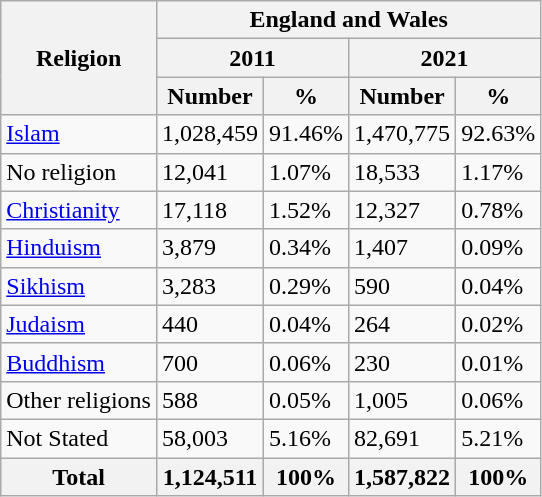<table class="sortable wikitable">
<tr>
<th rowspan="3">Religion</th>
<th colspan="4">England and Wales</th>
</tr>
<tr>
<th colspan="2">2011</th>
<th colspan="2">2021</th>
</tr>
<tr>
<th>Number</th>
<th>%</th>
<th>Number</th>
<th>%</th>
</tr>
<tr>
<td> <a href='#'>Islam</a></td>
<td>1,028,459</td>
<td>91.46%</td>
<td>1,470,775</td>
<td>92.63%</td>
</tr>
<tr>
<td>No religion</td>
<td>12,041</td>
<td>1.07%</td>
<td>18,533</td>
<td>1.17%</td>
</tr>
<tr>
<td> <a href='#'>Christianity</a></td>
<td>17,118</td>
<td>1.52%</td>
<td>12,327</td>
<td>0.78%</td>
</tr>
<tr>
<td> <a href='#'>Hinduism</a></td>
<td>3,879</td>
<td>0.34%</td>
<td>1,407</td>
<td>0.09%</td>
</tr>
<tr>
<td> <a href='#'>Sikhism</a></td>
<td>3,283</td>
<td>0.29%</td>
<td>590</td>
<td>0.04%</td>
</tr>
<tr>
<td> <a href='#'>Judaism</a></td>
<td>440</td>
<td>0.04%</td>
<td>264</td>
<td>0.02%</td>
</tr>
<tr>
<td> <a href='#'>Buddhism</a></td>
<td>700</td>
<td>0.06%</td>
<td>230</td>
<td>0.01%</td>
</tr>
<tr>
<td>Other religions</td>
<td>588</td>
<td>0.05%</td>
<td>1,005</td>
<td>0.06%</td>
</tr>
<tr>
<td>Not Stated</td>
<td>58,003</td>
<td>5.16%</td>
<td>82,691</td>
<td>5.21%</td>
</tr>
<tr>
<th>Total</th>
<th>1,124,511</th>
<th>100%</th>
<th>1,587,822</th>
<th>100%</th>
</tr>
</table>
